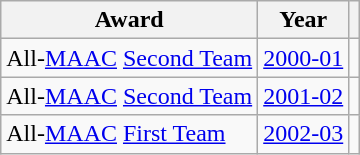<table class="wikitable">
<tr>
<th>Award</th>
<th>Year</th>
<th></th>
</tr>
<tr>
<td>All-<a href='#'>MAAC</a> <a href='#'>Second Team</a></td>
<td><a href='#'>2000-01</a></td>
<td></td>
</tr>
<tr>
<td>All-<a href='#'>MAAC</a> <a href='#'>Second Team</a></td>
<td><a href='#'>2001-02</a></td>
<td></td>
</tr>
<tr>
<td>All-<a href='#'>MAAC</a> <a href='#'>First Team</a></td>
<td><a href='#'>2002-03</a></td>
<td></td>
</tr>
</table>
